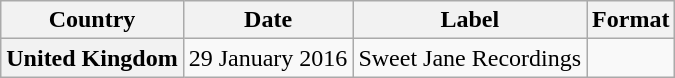<table class="wikitable plainrowheaders" style="text-align:center;">
<tr>
<th>Country</th>
<th>Date</th>
<th>Label</th>
<th>Format</th>
</tr>
<tr>
<th scope="row">United Kingdom</th>
<td>29 January 2016</td>
<td>Sweet Jane Recordings</td>
<td></td>
</tr>
</table>
